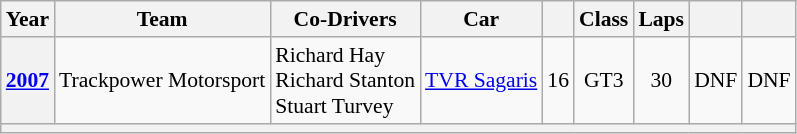<table class="wikitable" style="font-size:90%">
<tr>
<th>Year</th>
<th>Team</th>
<th>Co-Drivers</th>
<th>Car</th>
<th></th>
<th>Class</th>
<th>Laps</th>
<th></th>
<th></th>
</tr>
<tr style="text-align:center;">
<th><a href='#'>2007</a></th>
<td align="left" nowrap> Trackpower Motorsport</td>
<td align="left" nowrap> Richard Hay<br> Richard Stanton<br> Stuart Turvey</td>
<td align="left" nowrap><a href='#'>TVR Sagaris</a></td>
<td>16</td>
<td>GT3</td>
<td>30</td>
<td>DNF</td>
<td>DNF</td>
</tr>
<tr>
<th colspan="9"></th>
</tr>
</table>
